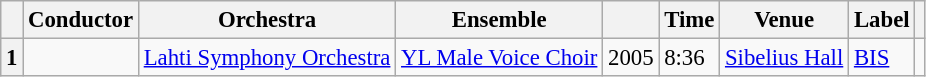<table class="wikitable" style="margin-right: 0; font-size: 95%">
<tr>
<th scope="col"></th>
<th scope="col">Conductor</th>
<th scope="col">Orchestra</th>
<th scope="col">Ensemble</th>
<th scope="col"></th>
<th scope="col">Time</th>
<th scope="col">Venue</th>
<th scope="col">Label</th>
<th scope="col" class="unsortable"></th>
</tr>
<tr>
<th scope="row">1</th>
<td></td>
<td><a href='#'>Lahti Symphony Orchestra</a></td>
<td><a href='#'>YL Male Voice Choir</a></td>
<td>2005</td>
<td>8:36</td>
<td><a href='#'>Sibelius Hall</a></td>
<td><a href='#'>BIS</a></td>
<td></td>
</tr>
</table>
